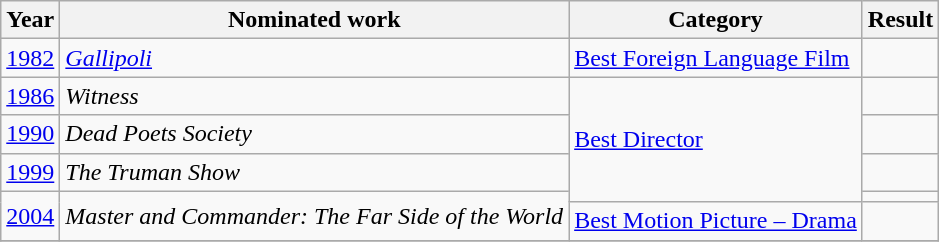<table class="wikitable">
<tr>
<th>Year</th>
<th>Nominated work</th>
<th>Category</th>
<th>Result</th>
</tr>
<tr>
<td><a href='#'>1982</a></td>
<td><em><a href='#'>Gallipoli</a></em></td>
<td><a href='#'>Best Foreign Language Film</a></td>
<td></td>
</tr>
<tr>
<td><a href='#'>1986</a></td>
<td><em>Witness</em></td>
<td rowspan=4><a href='#'>Best Director</a></td>
<td></td>
</tr>
<tr>
<td><a href='#'>1990</a></td>
<td><em>Dead Poets Society</em></td>
<td></td>
</tr>
<tr>
<td><a href='#'>1999</a></td>
<td><em>The Truman Show</em></td>
<td></td>
</tr>
<tr>
<td rowspan=2><a href='#'>2004</a></td>
<td rowspan=2><em>Master and Commander: The Far Side of the World</em></td>
<td></td>
</tr>
<tr>
<td><a href='#'>Best Motion Picture – Drama</a></td>
<td></td>
</tr>
<tr>
</tr>
</table>
